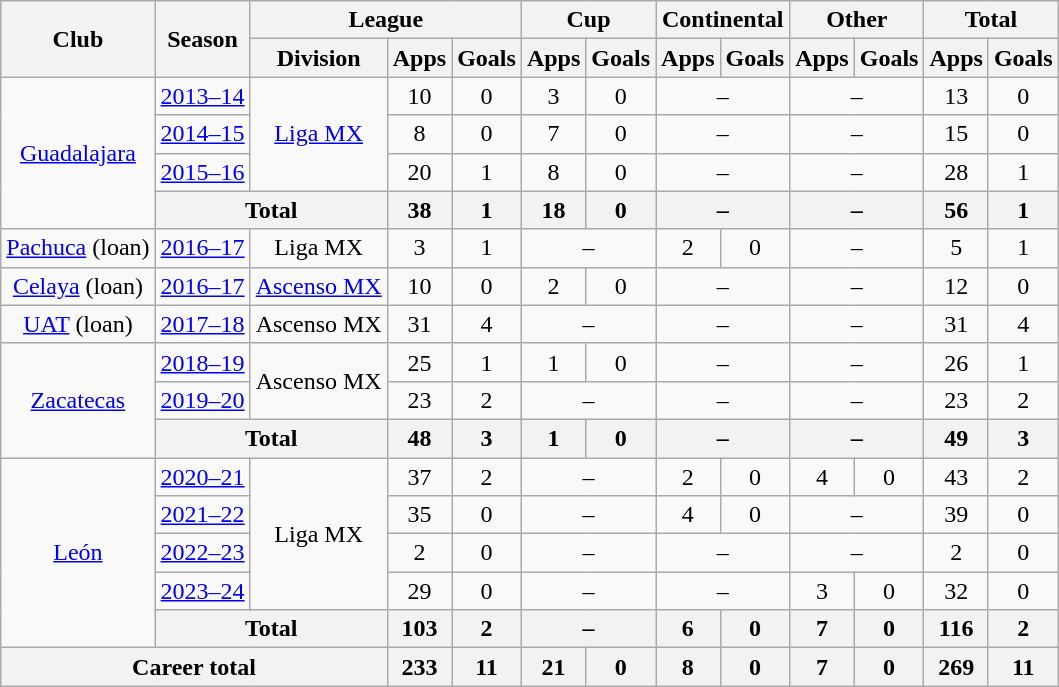<table class="wikitable" style="text-align: center">
<tr>
<th rowspan="2">Club</th>
<th rowspan="2">Season</th>
<th colspan="3">League</th>
<th colspan="2">Cup</th>
<th colspan="2">Continental</th>
<th colspan="2">Other</th>
<th colspan="2">Total</th>
</tr>
<tr>
<th>Division</th>
<th>Apps</th>
<th>Goals</th>
<th>Apps</th>
<th>Goals</th>
<th>Apps</th>
<th>Goals</th>
<th>Apps</th>
<th>Goals</th>
<th>Apps</th>
<th>Goals</th>
</tr>
<tr>
<td rowspan="4"><a href='#'>Guadalajara</a></td>
<td><a href='#'>2013–14</a></td>
<td rowspan="3"><a href='#'>Liga MX</a></td>
<td>10</td>
<td>0</td>
<td>3</td>
<td>0</td>
<td colspan="2">–</td>
<td colspan=2>–</td>
<td>13</td>
<td>0</td>
</tr>
<tr>
<td><a href='#'>2014–15</a></td>
<td>8</td>
<td>0</td>
<td>7</td>
<td>0</td>
<td colspan=2>–</td>
<td colspan=2>–</td>
<td>15</td>
<td>0</td>
</tr>
<tr>
<td><a href='#'>2015–16</a></td>
<td>20</td>
<td>1</td>
<td>8</td>
<td>0</td>
<td colspan=2>–</td>
<td colspan=2>–</td>
<td>28</td>
<td>1</td>
</tr>
<tr>
<th colspan="2">Total</th>
<th>38</th>
<th>1</th>
<th>18</th>
<th>0</th>
<th colspan=2>–</th>
<th colspan=2>–</th>
<th>56</th>
<th>1</th>
</tr>
<tr>
<td><a href='#'>Pachuca</a> (loan)</td>
<td><a href='#'>2016–17</a></td>
<td>Liga MX</td>
<td>3</td>
<td>1</td>
<td colspan="2">–</td>
<td>2</td>
<td>0</td>
<td colspan=2>–</td>
<td>5</td>
<td>1</td>
</tr>
<tr>
<td><a href='#'>Celaya</a> (loan)</td>
<td><a href='#'>2016–17</a></td>
<td><a href='#'>Ascenso MX</a></td>
<td>10</td>
<td>0</td>
<td>2</td>
<td>0</td>
<td colspan="2">–</td>
<td colspan=2>–</td>
<td>12</td>
<td>0</td>
</tr>
<tr>
<td><a href='#'>UAT</a> (loan)</td>
<td><a href='#'>2017–18</a></td>
<td>Ascenso MX</td>
<td>31</td>
<td>4</td>
<td colspan=2>–</td>
<td colspan="2">–</td>
<td colspan=2>–</td>
<td>31</td>
<td>4</td>
</tr>
<tr>
<td rowspan="3"><a href='#'>Zacatecas</a></td>
<td><a href='#'>2018–19</a></td>
<td rowspan="2">Ascenso MX</td>
<td>25</td>
<td>1</td>
<td>1</td>
<td>0</td>
<td colspan="2">–</td>
<td colspan=2>–</td>
<td>26</td>
<td>1</td>
</tr>
<tr>
<td><a href='#'>2019–20</a></td>
<td>23</td>
<td>2</td>
<td colspan=2>–</td>
<td colspan=2>–</td>
<td colspan=2>–</td>
<td>23</td>
<td>2</td>
</tr>
<tr>
<th colspan="2">Total</th>
<th>48</th>
<th>3</th>
<th>1</th>
<th>0</th>
<th colspan=2>–</th>
<th colspan=2>–</th>
<th>49</th>
<th>3</th>
</tr>
<tr>
<td rowspan="5"><a href='#'>León</a></td>
<td><a href='#'>2020–21</a></td>
<td rowspan="4">Liga MX</td>
<td>37</td>
<td>2</td>
<td colspan=2>–</td>
<td>2</td>
<td>0</td>
<td>4</td>
<td>0</td>
<td>43</td>
<td>2</td>
</tr>
<tr>
<td><a href='#'>2021–22</a></td>
<td>35</td>
<td>0</td>
<td colspan=2>–</td>
<td>4</td>
<td>0</td>
<td colspan=2>–</td>
<td>39</td>
<td>0</td>
</tr>
<tr>
<td><a href='#'>2022–23</a></td>
<td>2</td>
<td>0</td>
<td colspan=2>–</td>
<td colspan=2>–</td>
<td colspan=2>–</td>
<td>2</td>
<td>0</td>
</tr>
<tr>
<td><a href='#'>2023–24</a></td>
<td>29</td>
<td>0</td>
<td colspan=2>–</td>
<td colspan=2>–</td>
<td>3</td>
<td>0</td>
<td>32</td>
<td>0</td>
</tr>
<tr>
<th colspan="2">Total</th>
<th>103</th>
<th>2</th>
<th colspan=2>–</th>
<th>6</th>
<th>0</th>
<th>7</th>
<th>0</th>
<th>116</th>
<th>2</th>
</tr>
<tr>
<th colspan="3"><strong>Career total</strong></th>
<th>233</th>
<th>11</th>
<th>21</th>
<th>0</th>
<th>8</th>
<th>0</th>
<th>7</th>
<th>0</th>
<th>269</th>
<th>11</th>
</tr>
</table>
